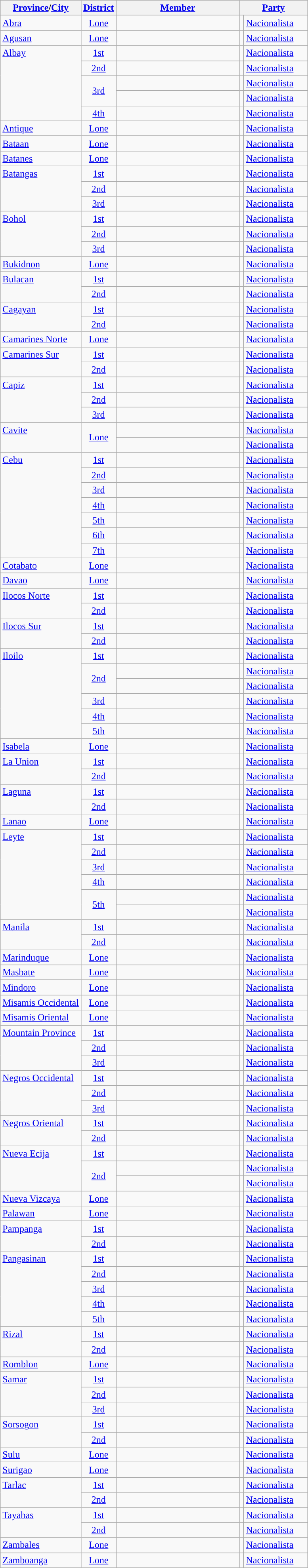<table class="wikitable sortable">
<tr>
<th><a href='#'>Province</a>/<a href='#'>City</a></th>
<th><a href='#'>District</a></th>
<th width="200px"><a href='#'>Member</a></th>
<th colspan="2"><a href='#'>Party</a></th>
</tr>
<tr>
<td valign="top"><a href='#'>Abra</a></td>
<td align="center"><a href='#'>Lone</a></td>
<td></td>
<td></td>
<td width="100px"><a href='#'>Nacionalista</a></td>
</tr>
<tr>
<td valign="top"><a href='#'>Agusan</a></td>
<td align="center"><a href='#'>Lone</a></td>
<td></td>
<td></td>
<td><a href='#'>Nacionalista</a></td>
</tr>
<tr>
<td rowspan="5" valign="top"><a href='#'>Albay</a></td>
<td align="center"><a href='#'>1st</a></td>
<td></td>
<td></td>
<td><a href='#'>Nacionalista</a></td>
</tr>
<tr>
<td align="center"><a href='#'>2nd</a></td>
<td></td>
<td></td>
<td><a href='#'>Nacionalista</a></td>
</tr>
<tr>
<td rowspan="2" align="center"><a href='#'>3rd</a></td>
<td></td>
<td></td>
<td><a href='#'>Nacionalista</a></td>
</tr>
<tr>
<td></td>
<td></td>
<td><a href='#'>Nacionalista</a></td>
</tr>
<tr>
<td align="center"><a href='#'>4th</a></td>
<td></td>
<td></td>
<td><a href='#'>Nacionalista</a></td>
</tr>
<tr>
<td><a href='#'>Antique</a></td>
<td align="center"><a href='#'>Lone</a></td>
<td></td>
<td></td>
<td><a href='#'>Nacionalista</a></td>
</tr>
<tr>
<td valign="top"><a href='#'>Bataan</a></td>
<td align="center"><a href='#'>Lone</a></td>
<td></td>
<td></td>
<td><a href='#'>Nacionalista</a></td>
</tr>
<tr>
<td valign="top"><a href='#'>Batanes</a></td>
<td align="center"><a href='#'>Lone</a></td>
<td></td>
<td></td>
<td><a href='#'>Nacionalista</a></td>
</tr>
<tr>
<td rowspan="3" valign="top"><a href='#'>Batangas</a></td>
<td align="center"><a href='#'>1st</a></td>
<td></td>
<td></td>
<td><a href='#'>Nacionalista</a></td>
</tr>
<tr>
<td align="center"><a href='#'>2nd</a></td>
<td></td>
<td></td>
<td><a href='#'>Nacionalista</a></td>
</tr>
<tr>
<td align="center"><a href='#'>3rd</a></td>
<td></td>
<td></td>
<td><a href='#'>Nacionalista</a></td>
</tr>
<tr>
<td rowspan="3" valign="top"><a href='#'>Bohol</a></td>
<td align="center"><a href='#'>1st</a></td>
<td></td>
<td></td>
<td><a href='#'>Nacionalista</a></td>
</tr>
<tr>
<td align="center"><a href='#'>2nd</a></td>
<td></td>
<td></td>
<td><a href='#'>Nacionalista</a></td>
</tr>
<tr>
<td align="center"><a href='#'>3rd</a></td>
<td></td>
<td></td>
<td><a href='#'>Nacionalista</a></td>
</tr>
<tr>
<td valign="top"><a href='#'>Bukidnon</a></td>
<td align="center"><a href='#'>Lone</a></td>
<td></td>
<td></td>
<td><a href='#'>Nacionalista</a></td>
</tr>
<tr>
<td rowspan="2" valign="top"><a href='#'>Bulacan</a></td>
<td align="center"><a href='#'>1st</a></td>
<td></td>
<td></td>
<td><a href='#'>Nacionalista</a></td>
</tr>
<tr>
<td align="center"><a href='#'>2nd</a></td>
<td></td>
<td></td>
<td><a href='#'>Nacionalista</a></td>
</tr>
<tr>
<td rowspan="2" valign="top"><a href='#'>Cagayan</a></td>
<td align="center"><a href='#'>1st</a></td>
<td></td>
<td></td>
<td><a href='#'>Nacionalista</a></td>
</tr>
<tr>
<td align="center"><a href='#'>2nd</a></td>
<td></td>
<td></td>
<td><a href='#'>Nacionalista</a></td>
</tr>
<tr>
<td valign="top"><a href='#'>Camarines Norte</a></td>
<td align="center"><a href='#'>Lone</a></td>
<td></td>
<td></td>
<td><a href='#'>Nacionalista</a></td>
</tr>
<tr>
<td rowspan="2" valign="top"><a href='#'>Camarines Sur</a></td>
<td align="center"><a href='#'>1st</a></td>
<td></td>
<td></td>
<td><a href='#'>Nacionalista</a></td>
</tr>
<tr>
<td align="center"><a href='#'>2nd</a></td>
<td></td>
<td></td>
<td><a href='#'>Nacionalista</a></td>
</tr>
<tr>
<td rowspan="3" valign="top"><a href='#'>Capiz</a></td>
<td align="center"><a href='#'>1st</a></td>
<td></td>
<td></td>
<td><a href='#'>Nacionalista</a></td>
</tr>
<tr>
<td align="center"><a href='#'>2nd</a></td>
<td></td>
<td></td>
<td><a href='#'>Nacionalista</a></td>
</tr>
<tr>
<td align="center"><a href='#'>3rd</a></td>
<td></td>
<td></td>
<td><a href='#'>Nacionalista</a></td>
</tr>
<tr>
<td rowspan="2" valign="top"><a href='#'>Cavite</a></td>
<td rowspan="2" align="center"><a href='#'>Lone</a></td>
<td></td>
<td></td>
<td><a href='#'>Nacionalista</a></td>
</tr>
<tr>
<td></td>
<td></td>
<td><a href='#'>Nacionalista</a></td>
</tr>
<tr>
<td rowspan="7" valign="top"><a href='#'>Cebu</a></td>
<td align="center"><a href='#'>1st</a></td>
<td></td>
<td></td>
<td><a href='#'>Nacionalista</a></td>
</tr>
<tr>
<td align="center"><a href='#'>2nd</a></td>
<td></td>
<td></td>
<td><a href='#'>Nacionalista</a></td>
</tr>
<tr>
<td align="center"><a href='#'>3rd</a></td>
<td></td>
<td></td>
<td><a href='#'>Nacionalista</a></td>
</tr>
<tr>
<td align="center"><a href='#'>4th</a></td>
<td></td>
<td></td>
<td><a href='#'>Nacionalista</a></td>
</tr>
<tr>
<td align="center"><a href='#'>5th</a></td>
<td></td>
<td></td>
<td><a href='#'>Nacionalista</a></td>
</tr>
<tr>
<td align="center"><a href='#'>6th</a></td>
<td></td>
<td></td>
<td><a href='#'>Nacionalista</a></td>
</tr>
<tr>
<td align="center"><a href='#'>7th</a></td>
<td></td>
<td></td>
<td><a href='#'>Nacionalista</a></td>
</tr>
<tr>
<td valign="top"><a href='#'>Cotabato</a></td>
<td align="center"><a href='#'>Lone</a></td>
<td></td>
<td></td>
<td><a href='#'>Nacionalista</a></td>
</tr>
<tr>
<td valign="top"><a href='#'>Davao</a></td>
<td align="center"><a href='#'>Lone</a></td>
<td></td>
<td></td>
<td><a href='#'>Nacionalista</a></td>
</tr>
<tr>
<td rowspan="2" valign="top"><a href='#'>Ilocos Norte</a></td>
<td align="center"><a href='#'>1st</a></td>
<td></td>
<td></td>
<td><a href='#'>Nacionalista</a></td>
</tr>
<tr>
<td align="center"><a href='#'>2nd</a></td>
<td></td>
<td></td>
<td><a href='#'>Nacionalista</a></td>
</tr>
<tr>
<td rowspan="2" valign="top"><a href='#'>Ilocos Sur</a></td>
<td align="center"><a href='#'>1st</a></td>
<td></td>
<td></td>
<td><a href='#'>Nacionalista</a></td>
</tr>
<tr>
<td align="center"><a href='#'>2nd</a></td>
<td></td>
<td></td>
<td><a href='#'>Nacionalista</a></td>
</tr>
<tr>
<td rowspan="6" valign="top"><a href='#'>Iloilo</a></td>
<td align="center"><a href='#'>1st</a></td>
<td></td>
<td></td>
<td><a href='#'>Nacionalista</a></td>
</tr>
<tr>
<td rowspan="2" align="center"><a href='#'>2nd</a></td>
<td></td>
<td></td>
<td><a href='#'>Nacionalista</a></td>
</tr>
<tr>
<td></td>
<td></td>
<td><a href='#'>Nacionalista</a></td>
</tr>
<tr>
<td align="center"><a href='#'>3rd</a></td>
<td></td>
<td></td>
<td><a href='#'>Nacionalista</a></td>
</tr>
<tr>
<td align="center"><a href='#'>4th</a></td>
<td></td>
<td></td>
<td><a href='#'>Nacionalista</a></td>
</tr>
<tr>
<td align="center"><a href='#'>5th</a></td>
<td></td>
<td></td>
<td><a href='#'>Nacionalista</a></td>
</tr>
<tr>
<td valign="top"><a href='#'>Isabela</a></td>
<td align="center"><a href='#'>Lone</a></td>
<td></td>
<td></td>
<td><a href='#'>Nacionalista</a></td>
</tr>
<tr>
<td rowspan="2" valign="top"><a href='#'>La Union</a></td>
<td align="center"><a href='#'>1st</a></td>
<td></td>
<td></td>
<td><a href='#'>Nacionalista</a></td>
</tr>
<tr>
<td align="center"><a href='#'>2nd</a></td>
<td></td>
<td></td>
<td><a href='#'>Nacionalista</a></td>
</tr>
<tr>
<td rowspan="2" valign="top"><a href='#'>Laguna</a></td>
<td align="center"><a href='#'>1st</a></td>
<td></td>
<td></td>
<td><a href='#'>Nacionalista</a></td>
</tr>
<tr>
<td align="center"><a href='#'>2nd</a></td>
<td></td>
<td></td>
<td><a href='#'>Nacionalista</a></td>
</tr>
<tr>
<td valign="top"><a href='#'>Lanao</a></td>
<td align="center"><a href='#'>Lone</a></td>
<td></td>
<td></td>
<td><a href='#'>Nacionalista</a></td>
</tr>
<tr>
<td rowspan="6" valign="top"><a href='#'>Leyte</a></td>
<td align="center"><a href='#'>1st</a></td>
<td></td>
<td></td>
<td><a href='#'>Nacionalista</a></td>
</tr>
<tr>
<td align="center"><a href='#'>2nd</a></td>
<td></td>
<td></td>
<td><a href='#'>Nacionalista</a></td>
</tr>
<tr>
<td align="center"><a href='#'>3rd</a></td>
<td></td>
<td></td>
<td><a href='#'>Nacionalista</a></td>
</tr>
<tr>
<td align="center"><a href='#'>4th</a></td>
<td></td>
<td></td>
<td><a href='#'>Nacionalista</a></td>
</tr>
<tr>
<td rowspan="2" align="center"><a href='#'>5th</a></td>
<td></td>
<td></td>
<td><a href='#'>Nacionalista</a></td>
</tr>
<tr>
<td></td>
<td></td>
<td><a href='#'>Nacionalista</a></td>
</tr>
<tr>
<td rowspan="2" valign="top"><a href='#'>Manila</a></td>
<td align="center"><a href='#'>1st</a></td>
<td></td>
<td></td>
<td><a href='#'>Nacionalista</a></td>
</tr>
<tr>
<td align="center"><a href='#'>2nd</a></td>
<td></td>
<td></td>
<td><a href='#'>Nacionalista</a></td>
</tr>
<tr>
<td valign="top"><a href='#'>Marinduque</a></td>
<td align="center"><a href='#'>Lone</a></td>
<td></td>
<td></td>
<td><a href='#'>Nacionalista</a></td>
</tr>
<tr>
<td valign="top"><a href='#'>Masbate</a></td>
<td align="center"><a href='#'>Lone</a></td>
<td></td>
<td></td>
<td><a href='#'>Nacionalista</a></td>
</tr>
<tr>
<td valign="top"><a href='#'>Mindoro</a></td>
<td align="center"><a href='#'>Lone</a></td>
<td></td>
<td></td>
<td><a href='#'>Nacionalista</a></td>
</tr>
<tr>
<td valign="top"><a href='#'>Misamis Occidental</a></td>
<td align="center"><a href='#'>Lone</a></td>
<td></td>
<td></td>
<td><a href='#'>Nacionalista</a></td>
</tr>
<tr>
<td valign="top"><a href='#'>Misamis Oriental</a></td>
<td align="center"><a href='#'>Lone</a></td>
<td></td>
<td></td>
<td><a href='#'>Nacionalista</a></td>
</tr>
<tr>
<td rowspan="3" valign="top"><a href='#'>Mountain Province</a></td>
<td align="center"><a href='#'>1st</a></td>
<td></td>
<td></td>
<td><a href='#'>Nacionalista</a></td>
</tr>
<tr>
<td align="center"><a href='#'>2nd</a></td>
<td></td>
<td></td>
<td><a href='#'>Nacionalista</a></td>
</tr>
<tr>
<td align="center"><a href='#'>3rd</a></td>
<td></td>
<td></td>
<td><a href='#'>Nacionalista</a></td>
</tr>
<tr>
<td rowspan="3" valign="top"><a href='#'>Negros Occidental</a></td>
<td align="center"><a href='#'>1st</a></td>
<td></td>
<td></td>
<td><a href='#'>Nacionalista</a></td>
</tr>
<tr>
<td align="center"><a href='#'>2nd</a></td>
<td></td>
<td></td>
<td><a href='#'>Nacionalista</a></td>
</tr>
<tr>
<td align="center"><a href='#'>3rd</a></td>
<td></td>
<td></td>
<td><a href='#'>Nacionalista</a></td>
</tr>
<tr>
<td rowspan="2" valign="top"><a href='#'>Negros Oriental</a></td>
<td align="center"><a href='#'>1st</a></td>
<td></td>
<td></td>
<td><a href='#'>Nacionalista</a></td>
</tr>
<tr>
<td align="center"><a href='#'>2nd</a></td>
<td></td>
<td></td>
<td><a href='#'>Nacionalista</a></td>
</tr>
<tr>
<td rowspan="3" valign="top"><a href='#'>Nueva Ecija</a></td>
<td align="center"><a href='#'>1st</a></td>
<td></td>
<td></td>
<td><a href='#'>Nacionalista</a></td>
</tr>
<tr>
<td rowspan="2" align="center"><a href='#'>2nd</a></td>
<td></td>
<td></td>
<td><a href='#'>Nacionalista</a></td>
</tr>
<tr>
<td></td>
<td></td>
<td><a href='#'>Nacionalista</a></td>
</tr>
<tr>
<td valign="top"><a href='#'>Nueva Vizcaya</a></td>
<td align="center"><a href='#'>Lone</a></td>
<td></td>
<td></td>
<td><a href='#'>Nacionalista</a></td>
</tr>
<tr>
<td valign="top"><a href='#'>Palawan</a></td>
<td align="center"><a href='#'>Lone</a></td>
<td></td>
<td></td>
<td><a href='#'>Nacionalista</a></td>
</tr>
<tr>
<td rowspan="2" valign="top"><a href='#'>Pampanga</a></td>
<td align="center"><a href='#'>1st</a></td>
<td></td>
<td></td>
<td><a href='#'>Nacionalista</a></td>
</tr>
<tr>
<td align="center"><a href='#'>2nd</a></td>
<td></td>
<td></td>
<td><a href='#'>Nacionalista</a></td>
</tr>
<tr>
<td rowspan="5" valign="top"><a href='#'>Pangasinan</a></td>
<td align="center"><a href='#'>1st</a></td>
<td></td>
<td></td>
<td><a href='#'>Nacionalista</a></td>
</tr>
<tr>
<td align="center"><a href='#'>2nd</a></td>
<td></td>
<td></td>
<td><a href='#'>Nacionalista</a></td>
</tr>
<tr>
<td align="center"><a href='#'>3rd</a></td>
<td></td>
<td></td>
<td><a href='#'>Nacionalista</a></td>
</tr>
<tr>
<td align="center"><a href='#'>4th</a></td>
<td></td>
<td></td>
<td><a href='#'>Nacionalista</a></td>
</tr>
<tr>
<td align="center"><a href='#'>5th</a></td>
<td></td>
<td></td>
<td><a href='#'>Nacionalista</a></td>
</tr>
<tr>
<td rowspan="2" valign="top"><a href='#'>Rizal</a></td>
<td align="center"><a href='#'>1st</a></td>
<td></td>
<td></td>
<td><a href='#'>Nacionalista</a></td>
</tr>
<tr>
<td align="center"><a href='#'>2nd</a></td>
<td></td>
<td></td>
<td><a href='#'>Nacionalista</a></td>
</tr>
<tr>
<td valign="top"><a href='#'>Romblon</a></td>
<td align="center"><a href='#'>Lone</a></td>
<td></td>
<td></td>
<td><a href='#'>Nacionalista</a></td>
</tr>
<tr>
<td rowspan="3" valign="top"><a href='#'>Samar</a></td>
<td align="center"><a href='#'>1st</a></td>
<td></td>
<td></td>
<td><a href='#'>Nacionalista</a></td>
</tr>
<tr>
<td align="center"><a href='#'>2nd</a></td>
<td></td>
<td></td>
<td><a href='#'>Nacionalista</a></td>
</tr>
<tr>
<td align="center"><a href='#'>3rd</a></td>
<td></td>
<td></td>
<td><a href='#'>Nacionalista</a></td>
</tr>
<tr>
<td rowspan="2" valign="top"><a href='#'>Sorsogon</a></td>
<td align="center"><a href='#'>1st</a></td>
<td></td>
<td></td>
<td><a href='#'>Nacionalista</a></td>
</tr>
<tr>
<td align="center"><a href='#'>2nd</a></td>
<td></td>
<td></td>
<td><a href='#'>Nacionalista</a></td>
</tr>
<tr>
<td valign="top"><a href='#'>Sulu</a></td>
<td align="center"><a href='#'>Lone</a></td>
<td></td>
<td></td>
<td><a href='#'>Nacionalista</a></td>
</tr>
<tr>
<td valign="top"><a href='#'>Surigao</a></td>
<td align="center"><a href='#'>Lone</a></td>
<td></td>
<td></td>
<td><a href='#'>Nacionalista</a></td>
</tr>
<tr>
<td rowspan="2" valign="top"><a href='#'>Tarlac</a></td>
<td align="center"><a href='#'>1st</a></td>
<td></td>
<td></td>
<td><a href='#'>Nacionalista</a></td>
</tr>
<tr>
<td align="center"><a href='#'>2nd</a></td>
<td></td>
<td></td>
<td><a href='#'>Nacionalista</a></td>
</tr>
<tr>
<td rowspan="2" valign="top"><a href='#'>Tayabas</a></td>
<td align="center"><a href='#'>1st</a></td>
<td></td>
<td></td>
<td><a href='#'>Nacionalista</a></td>
</tr>
<tr>
<td align="center"><a href='#'>2nd</a></td>
<td></td>
<td></td>
<td><a href='#'>Nacionalista</a></td>
</tr>
<tr>
<td valign="top"><a href='#'>Zambales</a></td>
<td align="center"><a href='#'>Lone</a></td>
<td></td>
<td></td>
<td><a href='#'>Nacionalista</a></td>
</tr>
<tr>
<td valign="top"><a href='#'>Zamboanga</a></td>
<td align="center"><a href='#'>Lone</a></td>
<td></td>
<td></td>
<td><a href='#'>Nacionalista</a></td>
</tr>
</table>
